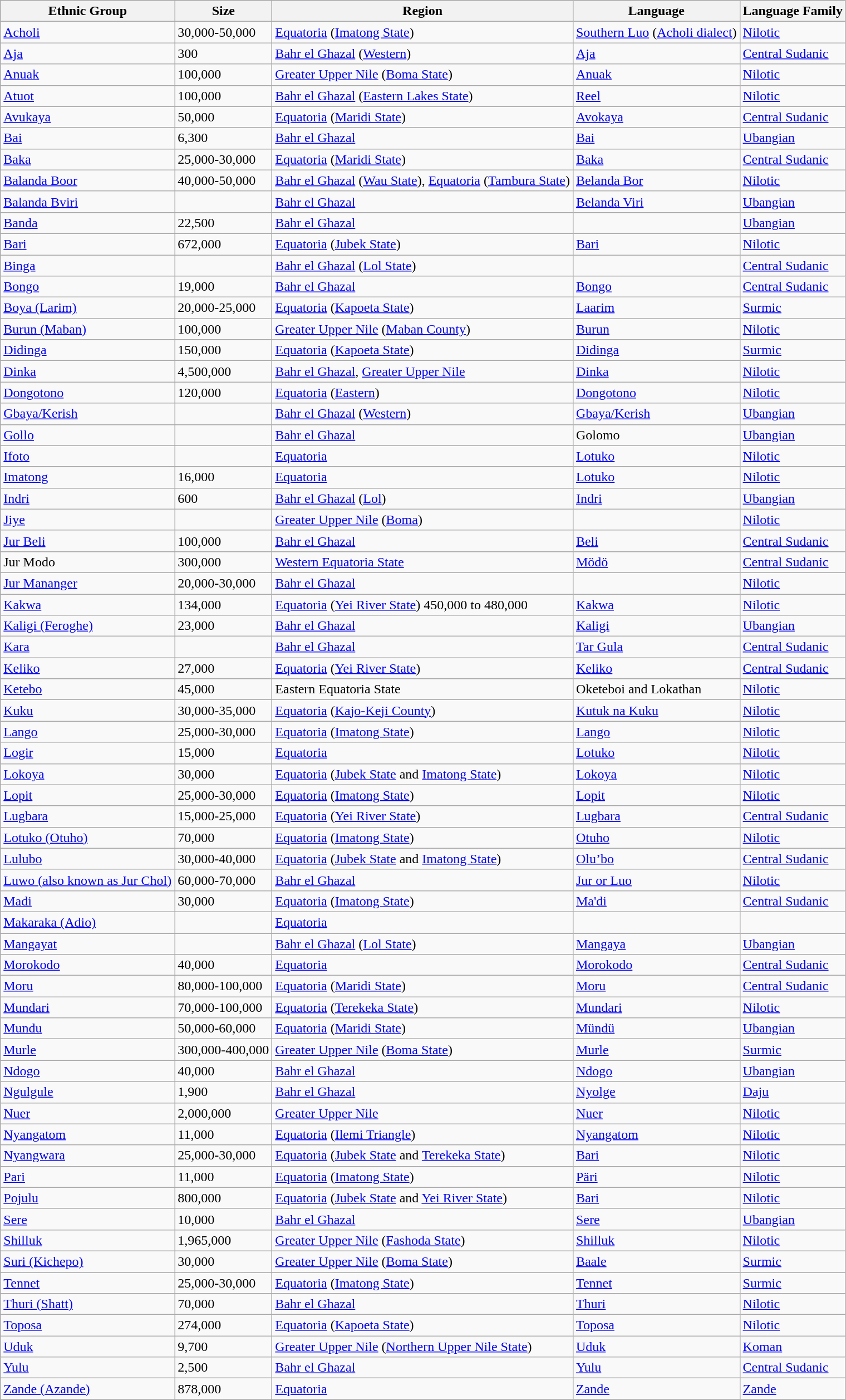<table class="wikitable sortable">
<tr>
<th>Ethnic Group</th>
<th>Size</th>
<th>Region</th>
<th>Language</th>
<th>Language Family</th>
</tr>
<tr>
<td><a href='#'>Acholi</a></td>
<td>30,000-50,000</td>
<td><a href='#'>Equatoria</a> (<a href='#'>Imatong State</a>)</td>
<td><a href='#'>Southern Luo</a> (<a href='#'>Acholi dialect</a>)</td>
<td><a href='#'>Nilotic</a></td>
</tr>
<tr>
<td><a href='#'>Aja</a></td>
<td>300</td>
<td><a href='#'>Bahr el Ghazal</a> (<a href='#'>Western</a>)</td>
<td><a href='#'>Aja</a></td>
<td><a href='#'>Central Sudanic</a></td>
</tr>
<tr>
<td><a href='#'>Anuak</a></td>
<td>100,000</td>
<td><a href='#'>Greater Upper Nile</a> (<a href='#'>Boma State</a>)</td>
<td><a href='#'>Anuak</a></td>
<td><a href='#'>Nilotic</a></td>
</tr>
<tr>
<td><a href='#'>Atuot</a></td>
<td>100,000</td>
<td><a href='#'>Bahr el Ghazal</a> (<a href='#'>Eastern Lakes State</a>)</td>
<td><a href='#'>Reel</a></td>
<td><a href='#'>Nilotic</a></td>
</tr>
<tr>
<td><a href='#'>Avukaya</a></td>
<td>50,000</td>
<td><a href='#'>Equatoria</a> (<a href='#'>Maridi State</a>)</td>
<td><a href='#'>Avokaya</a></td>
<td><a href='#'>Central Sudanic</a></td>
</tr>
<tr>
<td><a href='#'>Bai</a></td>
<td>6,300</td>
<td><a href='#'>Bahr el Ghazal</a></td>
<td><a href='#'>Bai</a></td>
<td><a href='#'>Ubangian</a></td>
</tr>
<tr>
<td><a href='#'>Baka</a></td>
<td>25,000-30,000</td>
<td><a href='#'>Equatoria</a> (<a href='#'>Maridi State</a>)</td>
<td><a href='#'>Baka</a></td>
<td><a href='#'>Central Sudanic</a></td>
</tr>
<tr>
<td><a href='#'>Balanda Boor</a></td>
<td>40,000-50,000</td>
<td><a href='#'>Bahr el Ghazal</a> (<a href='#'>Wau State</a>), <a href='#'>Equatoria</a> (<a href='#'>Tambura State</a>)</td>
<td><a href='#'>Belanda Bor</a></td>
<td><a href='#'>Nilotic</a></td>
</tr>
<tr>
<td><a href='#'>Balanda Bviri</a></td>
<td></td>
<td><a href='#'>Bahr el Ghazal</a></td>
<td><a href='#'>Belanda Viri</a></td>
<td><a href='#'>Ubangian</a></td>
</tr>
<tr>
<td><a href='#'>Banda</a></td>
<td>22,500</td>
<td><a href='#'>Bahr el Ghazal</a></td>
<td></td>
<td><a href='#'>Ubangian</a></td>
</tr>
<tr>
<td><a href='#'>Bari</a></td>
<td>672,000</td>
<td><a href='#'>Equatoria</a> (<a href='#'>Jubek State</a>)</td>
<td><a href='#'>Bari</a></td>
<td><a href='#'>Nilotic</a></td>
</tr>
<tr>
<td><a href='#'>Binga</a></td>
<td></td>
<td><a href='#'>Bahr el Ghazal</a> (<a href='#'>Lol State</a>)</td>
<td></td>
<td><a href='#'>Central Sudanic</a></td>
</tr>
<tr>
<td><a href='#'>Bongo</a></td>
<td>19,000</td>
<td><a href='#'>Bahr el Ghazal</a></td>
<td><a href='#'>Bongo</a></td>
<td><a href='#'>Central Sudanic</a></td>
</tr>
<tr>
<td><a href='#'>Boya (Larim)</a></td>
<td>20,000-25,000</td>
<td><a href='#'>Equatoria</a> (<a href='#'>Kapoeta State</a>)</td>
<td><a href='#'>Laarim</a></td>
<td><a href='#'>Surmic</a></td>
</tr>
<tr>
<td><a href='#'>Burun (Maban)</a></td>
<td>100,000</td>
<td><a href='#'>Greater Upper Nile</a> (<a href='#'>Maban County</a>)</td>
<td><a href='#'>Burun</a></td>
<td><a href='#'>Nilotic</a></td>
</tr>
<tr>
<td><a href='#'>Didinga</a></td>
<td>150,000</td>
<td><a href='#'>Equatoria</a> (<a href='#'>Kapoeta State</a>)</td>
<td><a href='#'>Didinga</a></td>
<td><a href='#'>Surmic</a></td>
</tr>
<tr>
<td><a href='#'>Dinka</a></td>
<td>4,500,000</td>
<td><a href='#'>Bahr el Ghazal</a>, <a href='#'>Greater Upper Nile</a></td>
<td><a href='#'>Dinka</a></td>
<td><a href='#'>Nilotic</a></td>
</tr>
<tr>
<td><a href='#'>Dongotono</a></td>
<td>120,000</td>
<td><a href='#'>Equatoria</a> (<a href='#'>Eastern</a>)</td>
<td><a href='#'>Dongotono</a></td>
<td><a href='#'>Nilotic</a></td>
</tr>
<tr>
<td><a href='#'>Gbaya/Kerish</a></td>
<td></td>
<td><a href='#'>Bahr el Ghazal</a> (<a href='#'>Western</a>)</td>
<td><a href='#'>Gbaya/Kerish</a></td>
<td><a href='#'>Ubangian</a></td>
</tr>
<tr>
<td><a href='#'>Gollo</a></td>
<td></td>
<td><a href='#'>Bahr el Ghazal</a></td>
<td>Golomo</td>
<td><a href='#'>Ubangian</a></td>
</tr>
<tr>
<td><a href='#'>Ifoto</a></td>
<td></td>
<td><a href='#'>Equatoria</a></td>
<td><a href='#'>Lotuko</a></td>
<td><a href='#'>Nilotic</a></td>
</tr>
<tr>
<td><a href='#'>Imatong</a></td>
<td>16,000</td>
<td><a href='#'>Equatoria</a></td>
<td><a href='#'>Lotuko</a></td>
<td><a href='#'>Nilotic</a></td>
</tr>
<tr>
<td><a href='#'>Indri</a></td>
<td>600</td>
<td><a href='#'>Bahr el Ghazal</a> (<a href='#'>Lol</a>)</td>
<td><a href='#'>Indri</a></td>
<td><a href='#'>Ubangian</a></td>
</tr>
<tr>
<td><a href='#'>Jiye</a></td>
<td></td>
<td><a href='#'>Greater Upper Nile</a> (<a href='#'>Boma</a>)</td>
<td></td>
<td><a href='#'>Nilotic</a></td>
</tr>
<tr>
<td><a href='#'>Jur Beli</a></td>
<td>100,000</td>
<td><a href='#'>Bahr el Ghazal</a></td>
<td><a href='#'>Beli</a></td>
<td><a href='#'>Central Sudanic</a></td>
</tr>
<tr>
<td>Jur Modo</td>
<td>300,000</td>
<td><a href='#'>Western Equatoria State</a></td>
<td><a href='#'>Mödö</a></td>
<td><a href='#'>Central Sudanic</a></td>
</tr>
<tr>
<td><a href='#'>Jur Mananger</a></td>
<td>20,000-30,000</td>
<td><a href='#'>Bahr el Ghazal</a></td>
<td></td>
<td><a href='#'>Nilotic</a></td>
</tr>
<tr>
<td><a href='#'>Kakwa</a></td>
<td>134,000</td>
<td><a href='#'>Equatoria</a> (<a href='#'>Yei River State</a>) 450,000 to 480,000</td>
<td><a href='#'>Kakwa</a></td>
<td><a href='#'>Nilotic</a></td>
</tr>
<tr>
<td><a href='#'>Kaligi (Feroghe)</a></td>
<td>23,000</td>
<td><a href='#'>Bahr el Ghazal</a></td>
<td><a href='#'>Kaligi</a></td>
<td><a href='#'>Ubangian</a></td>
</tr>
<tr>
<td><a href='#'>Kara</a></td>
<td></td>
<td><a href='#'>Bahr el Ghazal</a></td>
<td><a href='#'>Tar Gula</a></td>
<td><a href='#'>Central Sudanic</a></td>
</tr>
<tr>
<td><a href='#'>Keliko</a></td>
<td>27,000</td>
<td><a href='#'>Equatoria</a> (<a href='#'>Yei River State</a>)</td>
<td><a href='#'>Keliko</a></td>
<td><a href='#'>Central Sudanic</a></td>
</tr>
<tr>
<td><a href='#'>Ketebo</a></td>
<td>45,000</td>
<td>Eastern Equatoria State</td>
<td>Oketeboi and Lokathan</td>
<td><a href='#'>Nilotic</a></td>
</tr>
<tr>
<td><a href='#'>Kuku</a></td>
<td>30,000-35,000</td>
<td><a href='#'>Equatoria</a> (<a href='#'>Kajo-Keji County</a>)</td>
<td><a href='#'> Kutuk na Kuku</a></td>
<td><a href='#'>Nilotic</a></td>
</tr>
<tr>
<td><a href='#'>Lango</a></td>
<td>25,000-30,000</td>
<td><a href='#'>Equatoria</a> (<a href='#'>Imatong State</a>)</td>
<td><a href='#'>Lango</a></td>
<td><a href='#'>Nilotic</a></td>
</tr>
<tr>
<td><a href='#'>Logir</a></td>
<td>15,000</td>
<td><a href='#'>Equatoria</a></td>
<td><a href='#'>Lotuko</a></td>
<td><a href='#'>Nilotic</a></td>
</tr>
<tr>
<td><a href='#'>Lokoya</a></td>
<td>30,000</td>
<td><a href='#'>Equatoria</a> (<a href='#'>Jubek State</a> and <a href='#'>Imatong State</a>)</td>
<td><a href='#'>Lokoya</a></td>
<td><a href='#'>Nilotic</a></td>
</tr>
<tr>
<td><a href='#'>Lopit</a></td>
<td>25,000-30,000</td>
<td><a href='#'>Equatoria</a> (<a href='#'>Imatong State</a>)</td>
<td><a href='#'>Lopit</a></td>
<td><a href='#'>Nilotic</a></td>
</tr>
<tr>
<td><a href='#'>Lugbara</a></td>
<td>15,000-25,000</td>
<td><a href='#'>Equatoria</a> (<a href='#'>Yei River State</a>)</td>
<td><a href='#'>Lugbara</a></td>
<td><a href='#'>Central Sudanic</a></td>
</tr>
<tr>
<td><a href='#'>Lotuko (Otuho)</a></td>
<td>70,000</td>
<td><a href='#'>Equatoria</a> (<a href='#'>Imatong State</a>)</td>
<td><a href='#'>Otuho</a></td>
<td><a href='#'>Nilotic</a></td>
</tr>
<tr>
<td><a href='#'>Lulubo</a></td>
<td>30,000-40,000</td>
<td><a href='#'>Equatoria</a> (<a href='#'>Jubek State</a> and <a href='#'>Imatong State</a>)</td>
<td><a href='#'>Olu’bo</a></td>
<td><a href='#'>Central Sudanic</a></td>
</tr>
<tr>
<td><a href='#'> Luwo (also known as Jur Chol)</a></td>
<td>60,000-70,000</td>
<td><a href='#'>Bahr el Ghazal</a></td>
<td><a href='#'>Jur or Luo</a></td>
<td><a href='#'>Nilotic</a></td>
</tr>
<tr>
<td><a href='#'>Madi</a></td>
<td>30,000</td>
<td><a href='#'>Equatoria</a> (<a href='#'>Imatong State</a>)</td>
<td><a href='#'>Ma'di</a></td>
<td><a href='#'>Central Sudanic</a></td>
</tr>
<tr>
<td><a href='#'>Makaraka (Adio)</a></td>
<td></td>
<td><a href='#'>Equatoria</a></td>
<td></td>
<td></td>
</tr>
<tr>
<td><a href='#'>Mangayat</a></td>
<td></td>
<td><a href='#'>Bahr el Ghazal</a> (<a href='#'>Lol State</a>)</td>
<td><a href='#'>Mangaya</a></td>
<td><a href='#'>Ubangian</a></td>
</tr>
<tr>
<td><a href='#'>Morokodo</a></td>
<td>40,000</td>
<td><a href='#'>Equatoria</a></td>
<td><a href='#'>Morokodo</a></td>
<td><a href='#'>Central Sudanic</a></td>
</tr>
<tr>
<td><a href='#'>Moru</a></td>
<td>80,000-100,000</td>
<td><a href='#'>Equatoria</a> (<a href='#'>Maridi State</a>)</td>
<td><a href='#'>Moru</a></td>
<td><a href='#'>Central Sudanic</a></td>
</tr>
<tr>
<td><a href='#'>Mundari</a></td>
<td>70,000-100,000</td>
<td><a href='#'>Equatoria</a> (<a href='#'>Terekeka State</a>)</td>
<td><a href='#'>Mundari</a></td>
<td><a href='#'>Nilotic</a></td>
</tr>
<tr>
<td><a href='#'>Mundu</a></td>
<td>50,000-60,000</td>
<td><a href='#'>Equatoria</a> (<a href='#'>Maridi State</a>)</td>
<td><a href='#'>Mündü</a></td>
<td><a href='#'>Ubangian</a></td>
</tr>
<tr>
<td><a href='#'>Murle</a></td>
<td>300,000-400,000</td>
<td><a href='#'>Greater Upper Nile</a> (<a href='#'>Boma State</a>)</td>
<td><a href='#'>Murle</a></td>
<td><a href='#'>Surmic</a></td>
</tr>
<tr>
<td><a href='#'>Ndogo</a></td>
<td>40,000</td>
<td><a href='#'>Bahr el Ghazal</a></td>
<td><a href='#'>Ndogo</a></td>
<td><a href='#'>Ubangian</a></td>
</tr>
<tr>
<td><a href='#'>Ngulgule</a></td>
<td>1,900</td>
<td><a href='#'>Bahr el Ghazal</a></td>
<td><a href='#'>Nyolge</a></td>
<td><a href='#'>Daju</a></td>
</tr>
<tr>
<td><a href='#'>Nuer</a></td>
<td>2,000,000</td>
<td><a href='#'>Greater Upper Nile</a></td>
<td><a href='#'>Nuer</a></td>
<td><a href='#'>Nilotic</a></td>
</tr>
<tr>
<td><a href='#'>Nyangatom</a></td>
<td>11,000</td>
<td><a href='#'>Equatoria</a> (<a href='#'>Ilemi Triangle</a>)</td>
<td><a href='#'>Nyangatom</a></td>
<td><a href='#'>Nilotic</a></td>
</tr>
<tr>
<td><a href='#'>Nyangwara</a></td>
<td>25,000-30,000</td>
<td><a href='#'>Equatoria</a> (<a href='#'>Jubek State</a> and <a href='#'>Terekeka State</a>)</td>
<td><a href='#'>Bari</a></td>
<td><a href='#'>Nilotic</a></td>
</tr>
<tr>
<td><a href='#'>Pari</a></td>
<td>11,000</td>
<td><a href='#'>Equatoria</a> (<a href='#'>Imatong State</a>)</td>
<td><a href='#'>Päri</a></td>
<td><a href='#'>Nilotic</a></td>
</tr>
<tr>
<td><a href='#'>Pojulu</a></td>
<td>800,000</td>
<td><a href='#'>Equatoria</a> (<a href='#'>Jubek State</a> and <a href='#'>Yei River State</a>)</td>
<td><a href='#'>Bari</a></td>
<td><a href='#'>Nilotic</a></td>
</tr>
<tr>
<td><a href='#'>Sere</a></td>
<td>10,000</td>
<td><a href='#'>Bahr el Ghazal</a></td>
<td><a href='#'>Sere</a></td>
<td><a href='#'>Ubangian</a></td>
</tr>
<tr>
<td><a href='#'>Shilluk</a></td>
<td>1,965,000</td>
<td><a href='#'>Greater Upper Nile</a> (<a href='#'>Fashoda State</a>)</td>
<td><a href='#'>Shilluk</a></td>
<td><a href='#'>Nilotic</a></td>
</tr>
<tr>
<td><a href='#'>Suri (Kichepo)</a></td>
<td>30,000</td>
<td><a href='#'>Greater Upper Nile</a> (<a href='#'>Boma State</a>)</td>
<td><a href='#'>Baale</a></td>
<td><a href='#'>Surmic</a></td>
</tr>
<tr>
<td><a href='#'>Tennet</a></td>
<td>25,000-30,000</td>
<td><a href='#'>Equatoria</a> (<a href='#'>Imatong State</a>)</td>
<td><a href='#'>Tennet</a></td>
<td><a href='#'>Surmic</a></td>
</tr>
<tr>
<td><a href='#'>Thuri (Shatt)</a></td>
<td>70,000</td>
<td><a href='#'>Bahr el Ghazal</a></td>
<td><a href='#'>Thuri</a></td>
<td><a href='#'>Nilotic</a></td>
</tr>
<tr>
<td><a href='#'>Toposa</a></td>
<td>274,000</td>
<td><a href='#'>Equatoria</a> (<a href='#'>Kapoeta State</a>)</td>
<td><a href='#'>Toposa</a></td>
<td><a href='#'>Nilotic</a></td>
</tr>
<tr>
<td><a href='#'>Uduk</a></td>
<td>9,700</td>
<td><a href='#'>Greater Upper Nile</a> (<a href='#'>Northern Upper Nile State</a>)</td>
<td><a href='#'>Uduk</a></td>
<td><a href='#'>Koman</a></td>
</tr>
<tr>
<td><a href='#'>Yulu</a></td>
<td>2,500</td>
<td><a href='#'>Bahr el Ghazal</a></td>
<td><a href='#'>Yulu</a></td>
<td><a href='#'>Central Sudanic</a></td>
</tr>
<tr>
<td><a href='#'>Zande (Azande)</a></td>
<td>878,000</td>
<td><a href='#'>Equatoria</a></td>
<td><a href='#'>Zande</a></td>
<td><a href='#'>Zande</a></td>
</tr>
</table>
